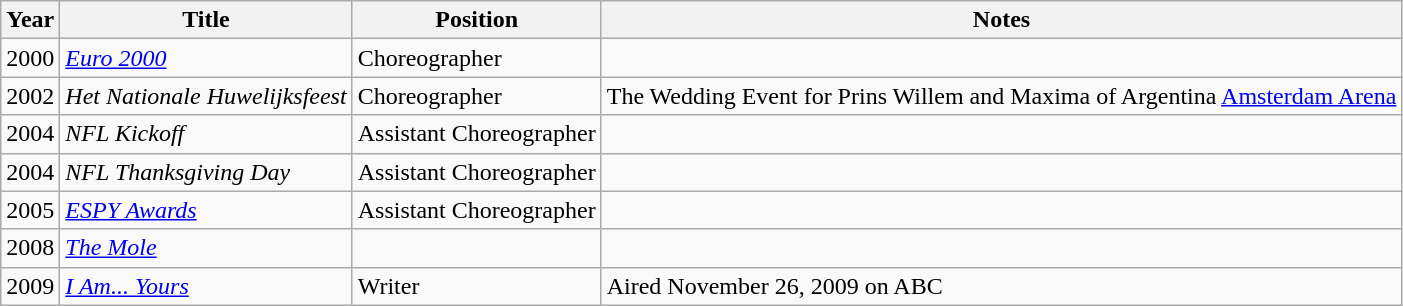<table class="wikitable sortable">
<tr>
<th>Year</th>
<th>Title</th>
<th>Position</th>
<th class="unsortable">Notes</th>
</tr>
<tr>
<td>2000</td>
<td><em><a href='#'>Euro 2000</a></em></td>
<td>Choreographer</td>
<td></td>
</tr>
<tr>
<td>2002</td>
<td><em>Het Nationale Huwelijksfeest</em></td>
<td>Choreographer</td>
<td>The Wedding Event for Prins Willem and Maxima of Argentina <a href='#'>Amsterdam Arena</a></td>
</tr>
<tr>
<td>2004</td>
<td><em>NFL Kickoff</em></td>
<td>Assistant Choreographer</td>
<td></td>
</tr>
<tr>
<td>2004</td>
<td><em>NFL Thanksgiving Day</em></td>
<td>Assistant Choreographer</td>
<td></td>
</tr>
<tr>
<td>2005</td>
<td><em><a href='#'>ESPY Awards</a></em></td>
<td>Assistant Choreographer</td>
<td></td>
</tr>
<tr>
<td>2008</td>
<td><em><a href='#'>The Mole</a></em></td>
<td></td>
<td></td>
</tr>
<tr>
<td>2009</td>
<td><em><a href='#'>I Am... Yours</a></em></td>
<td>Writer</td>
<td>Aired November 26, 2009 on ABC</td>
</tr>
</table>
